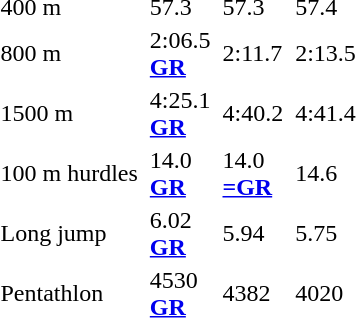<table>
<tr>
<td>400 m<br></td>
<td></td>
<td>57.3</td>
<td></td>
<td>57.3</td>
<td></td>
<td>57.4</td>
</tr>
<tr>
<td>800 m<br></td>
<td></td>
<td>2:06.5<br><strong><a href='#'>GR</a></strong></td>
<td></td>
<td>2:11.7</td>
<td></td>
<td>2:13.5</td>
</tr>
<tr>
<td>1500 m<br></td>
<td></td>
<td>4:25.1<br><strong><a href='#'>GR</a></strong></td>
<td></td>
<td>4:40.2</td>
<td></td>
<td>4:41.4</td>
</tr>
<tr>
<td>100 m hurdles<br></td>
<td></td>
<td>14.0<br><strong><a href='#'>GR</a></strong></td>
<td></td>
<td>14.0<br><strong><a href='#'>=GR</a></strong></td>
<td></td>
<td>14.6</td>
</tr>
<tr>
<td>Long jump<br></td>
<td></td>
<td>6.02<br><strong><a href='#'>GR</a></strong></td>
<td></td>
<td>5.94</td>
<td></td>
<td>5.75</td>
</tr>
<tr>
<td>Pentathlon<br></td>
<td></td>
<td>4530<br><strong><a href='#'>GR</a></strong></td>
<td></td>
<td>4382</td>
<td></td>
<td>4020</td>
</tr>
</table>
